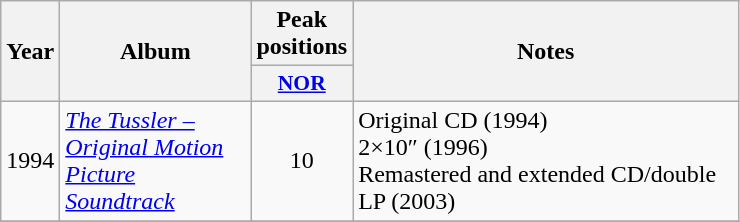<table class="wikitable">
<tr>
<th align="center" rowspan="2" width="10">Year</th>
<th align="center" rowspan="2" width="120">Album</th>
<th align="center" colspan="1" width="20">Peak positions</th>
<th align="center" rowspan="2" width="250">Notes</th>
</tr>
<tr>
<th scope="col" style="width:3em;font-size:90%;"><a href='#'>NOR</a><br></th>
</tr>
<tr>
<td style="text-align:center;">1994</td>
<td><em><a href='#'>The Tussler – Original Motion Picture Soundtrack</a></em></td>
<td style="text-align:center;">10</td>
<td style="text-align:left;">Original CD (1994) <br>2×10″ (1996)<br>Remastered and extended CD/double LP (2003)</td>
</tr>
<tr>
</tr>
</table>
